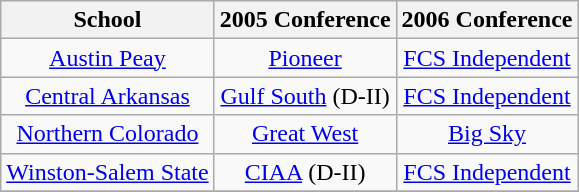<table class="wikitable sortable">
<tr>
<th>School</th>
<th>2005 Conference</th>
<th>2006 Conference</th>
</tr>
<tr style="text-align:center;">
<td><a href='#'>Austin Peay</a></td>
<td><a href='#'>Pioneer</a></td>
<td><a href='#'>FCS Independent</a></td>
</tr>
<tr style="text-align:center;">
<td><a href='#'>Central Arkansas</a></td>
<td><a href='#'>Gulf South</a> (D-II)</td>
<td><a href='#'>FCS Independent</a></td>
</tr>
<tr style="text-align:center;">
<td><a href='#'>Northern Colorado</a></td>
<td><a href='#'>Great West</a></td>
<td><a href='#'>Big Sky</a></td>
</tr>
<tr style="text-align:center;">
<td><a href='#'>Winston-Salem State</a></td>
<td><a href='#'>CIAA</a> (D-II)</td>
<td><a href='#'>FCS Independent</a></td>
</tr>
<tr style="text-align:center;">
</tr>
</table>
